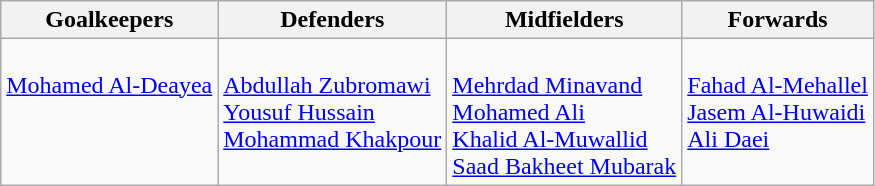<table class="wikitable">
<tr>
<th>Goalkeepers</th>
<th>Defenders</th>
<th>Midfielders</th>
<th>Forwards</th>
</tr>
<tr>
<td align=left valign=top><br> <a href='#'>Mohamed Al-Deayea</a></td>
<td align=left valign=top><br> <a href='#'>Abdullah Zubromawi</a> <br>
 <a href='#'>Yousuf Hussain</a> <br>
 <a href='#'>Mohammad Khakpour</a></td>
<td align=left valign=top><br> <a href='#'>Mehrdad Minavand</a> <br>
 <a href='#'>Mohamed Ali</a> <br>
 <a href='#'>Khalid Al-Muwallid</a> <br>
 <a href='#'>Saad Bakheet Mubarak</a></td>
<td align=left valign=top><br> <a href='#'>Fahad Al-Mehallel</a> <br>
 <a href='#'>Jasem Al-Huwaidi</a> <br>
 <a href='#'>Ali Daei</a></td>
</tr>
</table>
